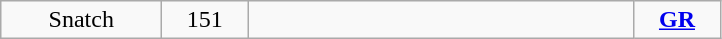<table class = "wikitable" style="text-align:center;">
<tr>
<td width=100>Snatch</td>
<td width=50>151</td>
<td width=250 align=left></td>
<td width=50><strong><a href='#'>GR</a></strong></td>
</tr>
</table>
